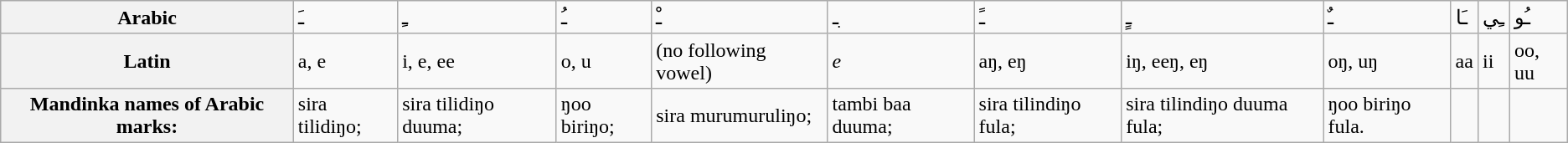<table class="wikitable">
<tr>
<th>Arabic</th>
<td>ـَ</td>
<td>ـِ</td>
<td>ـُ</td>
<td>ـْ</td>
<td>ـִ</td>
<td>ـً</td>
<td>ـٍ</td>
<td>ـٌ</td>
<td>ـَا</td>
<td>ـِي</td>
<td>ـُو</td>
</tr>
<tr>
<th>Latin</th>
<td>a, e</td>
<td>i, e, ee</td>
<td>o, u</td>
<td>(no following vowel)</td>
<td><em>e</em></td>
<td>aŋ, eŋ</td>
<td>iŋ, eeŋ, eŋ</td>
<td>oŋ, uŋ</td>
<td>aa</td>
<td>ii</td>
<td>oo, uu</td>
</tr>
<tr>
<th>Mandinka names of Arabic marks:</th>
<td>sira tilidiŋo;</td>
<td>sira tilidiŋo duuma;</td>
<td>ŋoo biriŋo;</td>
<td>sira murumuruliŋo;</td>
<td>tambi baa duuma;</td>
<td>sira tilindiŋo fula;</td>
<td>sira tilindiŋo duuma fula;</td>
<td>ŋoo biriŋo fula.</td>
<td></td>
<td></td>
<td></td>
</tr>
</table>
